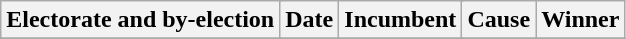<table class="wikitable">
<tr align=center>
<th colspan=2>Electorate and by-election</th>
<th>Date</th>
<th colspan=2>Incumbent</th>
<th>Cause</th>
<th colspan=2>Winner</th>
</tr>
<tr>
</tr>
</table>
